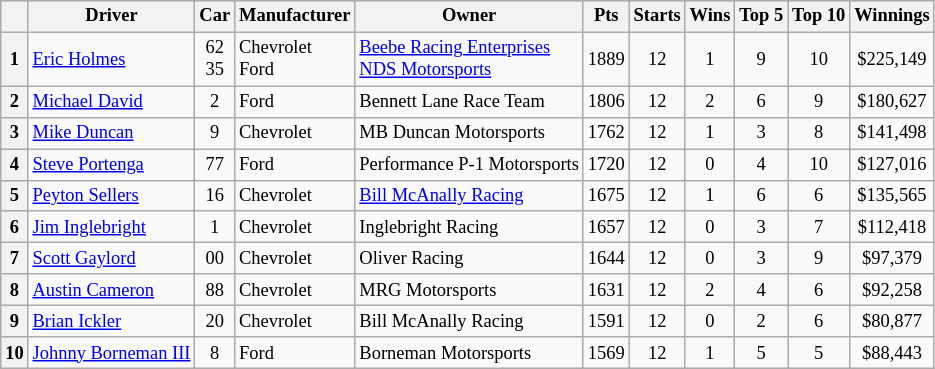<table class="wikitable" style="font-size:77%; text-align:center">
<tr valign="center">
<th valign="middle"></th>
<th valign="middle">Driver</th>
<th valign="middle">Car</th>
<th valign="middle">Manufacturer</th>
<th valign="middle">Owner</th>
<th valign="middle">Pts</th>
<th valign="middle">Starts</th>
<th valign="middle">Wins</th>
<th valign="middle">Top 5</th>
<th valign="middle">Top 10</th>
<th valign="middle">Winnings</th>
</tr>
<tr>
<th>1</th>
<td align="left"><a href='#'>Eric Holmes</a></td>
<td>62<br>35</td>
<td align="left">Chevrolet<br>Ford</td>
<td align="left"><a href='#'>Beebe Racing Enterprises</a><br><a href='#'>NDS Motorsports</a></td>
<td>1889</td>
<td>12</td>
<td>1</td>
<td>9</td>
<td>10</td>
<td>$225,149</td>
</tr>
<tr>
<th>2</th>
<td align="left"><a href='#'>Michael David</a></td>
<td>2</td>
<td align="left">Ford</td>
<td align="left">Bennett Lane Race Team</td>
<td>1806</td>
<td>12</td>
<td>2</td>
<td>6</td>
<td>9</td>
<td>$180,627</td>
</tr>
<tr>
<th>3</th>
<td align="left"><a href='#'>Mike Duncan</a></td>
<td>9</td>
<td align="left">Chevrolet</td>
<td align="left">MB Duncan Motorsports</td>
<td>1762</td>
<td>12</td>
<td>1</td>
<td>3</td>
<td>8</td>
<td>$141,498</td>
</tr>
<tr>
<th>4</th>
<td align="left"><a href='#'>Steve Portenga</a></td>
<td>77</td>
<td align="left">Ford</td>
<td align="left">Performance P-1 Motorsports</td>
<td>1720</td>
<td>12</td>
<td>0</td>
<td>4</td>
<td>10</td>
<td>$127,016</td>
</tr>
<tr>
<th>5</th>
<td align="left"><a href='#'>Peyton Sellers</a></td>
<td>16</td>
<td align="left">Chevrolet</td>
<td align="left"><a href='#'>Bill McAnally Racing</a></td>
<td>1675</td>
<td>12</td>
<td>1</td>
<td>6</td>
<td>6</td>
<td>$135,565</td>
</tr>
<tr>
<th>6</th>
<td align="left"><a href='#'>Jim Inglebright</a></td>
<td>1</td>
<td align="left">Chevrolet</td>
<td align="left">Inglebright Racing</td>
<td>1657</td>
<td>12</td>
<td>0</td>
<td>3</td>
<td>7</td>
<td>$112,418</td>
</tr>
<tr>
<th>7</th>
<td align="left"><a href='#'>Scott Gaylord</a></td>
<td>00</td>
<td align="left">Chevrolet</td>
<td align="left">Oliver Racing</td>
<td>1644</td>
<td>12</td>
<td>0</td>
<td>3</td>
<td>9</td>
<td>$97,379</td>
</tr>
<tr>
<th>8</th>
<td align="left"><a href='#'>Austin Cameron</a></td>
<td>88</td>
<td align="left">Chevrolet</td>
<td align="left">MRG Motorsports</td>
<td>1631</td>
<td>12</td>
<td>2</td>
<td>4</td>
<td>6</td>
<td>$92,258</td>
</tr>
<tr>
<th>9</th>
<td align="left"><a href='#'>Brian Ickler</a></td>
<td>20</td>
<td align="left">Chevrolet</td>
<td align="left">Bill McAnally Racing</td>
<td>1591</td>
<td>12</td>
<td>0</td>
<td>2</td>
<td>6</td>
<td>$80,877</td>
</tr>
<tr>
<th>10</th>
<td align="left"><a href='#'>Johnny Borneman III</a></td>
<td>8</td>
<td align="left">Ford</td>
<td align="left">Borneman Motorsports</td>
<td>1569</td>
<td>12</td>
<td>1</td>
<td>5</td>
<td>5</td>
<td>$88,443</td>
</tr>
</table>
